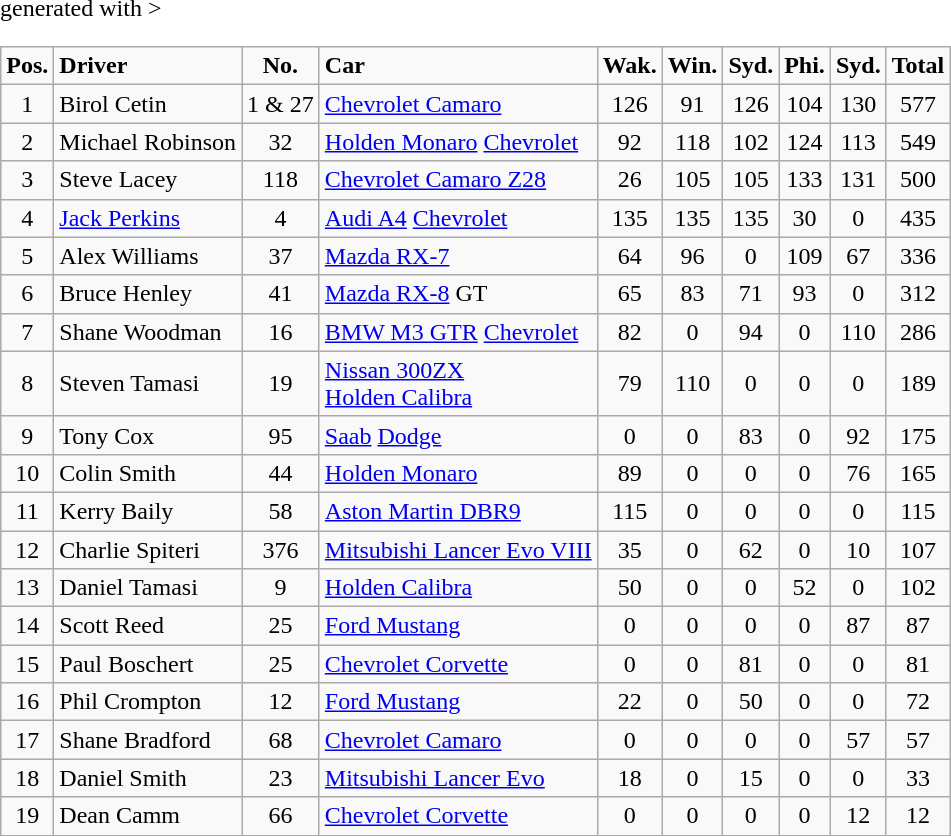<table class="wikitable" <hiddentext>generated with >
<tr style="font-weight:bold">
<td align="center">Pos.</td>
<td>Driver </td>
<td align="center">No.</td>
<td>Car </td>
<td align="center">Wak.</td>
<td align="center">Win.</td>
<td align="center">Syd.</td>
<td align="center">Phi.</td>
<td align="center">Syd.</td>
<td align="center">Total </td>
</tr>
<tr>
<td align="center">1</td>
<td>Birol Cetin</td>
<td align="center">1 & 27</td>
<td><a href='#'>Chevrolet Camaro</a></td>
<td align="center">126</td>
<td align="center">91</td>
<td align="center">126</td>
<td align="center">104</td>
<td align="center">130</td>
<td align="center">577</td>
</tr>
<tr>
<td align="center">2</td>
<td>Michael Robinson</td>
<td align="center">32</td>
<td><a href='#'>Holden Monaro</a> <a href='#'>Chevrolet</a></td>
<td align="center">92</td>
<td align="center">118</td>
<td align="center">102</td>
<td align="center">124</td>
<td align="center">113</td>
<td align="center">549</td>
</tr>
<tr>
<td align="center">3</td>
<td>Steve Lacey</td>
<td align="center">118</td>
<td><a href='#'>Chevrolet Camaro Z28</a></td>
<td align="center">26</td>
<td align="center">105</td>
<td align="center">105</td>
<td align="center">133</td>
<td align="center">131</td>
<td align="center">500</td>
</tr>
<tr>
<td align="center">4</td>
<td><a href='#'>Jack Perkins</a></td>
<td align="center">4</td>
<td><a href='#'>Audi A4</a> <a href='#'>Chevrolet</a></td>
<td align="center">135</td>
<td align="center">135</td>
<td align="center">135</td>
<td align="center">30</td>
<td align="center">0</td>
<td align="center">435</td>
</tr>
<tr>
<td align="center">5</td>
<td>Alex Williams</td>
<td align="center">37</td>
<td><a href='#'>Mazda RX-7</a></td>
<td align="center">64</td>
<td align="center">96</td>
<td align="center">0</td>
<td align="center">109</td>
<td align="center">67</td>
<td align="center">336</td>
</tr>
<tr>
<td align="center">6</td>
<td>Bruce Henley</td>
<td align="center">41</td>
<td><a href='#'>Mazda RX-8</a> GT</td>
<td align="center">65</td>
<td align="center">83</td>
<td align="center">71</td>
<td align="center">93</td>
<td align="center">0</td>
<td align="center">312</td>
</tr>
<tr>
<td align="center">7</td>
<td>Shane Woodman</td>
<td align="center">16</td>
<td><a href='#'>BMW M3 GTR</a> <a href='#'>Chevrolet</a></td>
<td align="center">82</td>
<td align="center">0</td>
<td align="center">94</td>
<td align="center">0</td>
<td align="center">110</td>
<td align="center">286</td>
</tr>
<tr>
<td align="center">8</td>
<td>Steven Tamasi</td>
<td align="center">19</td>
<td><a href='#'>Nissan 300ZX</a> <br> <a href='#'>Holden Calibra</a></td>
<td align="center">79</td>
<td align="center">110</td>
<td align="center">0</td>
<td align="center">0</td>
<td align="center">0</td>
<td align="center">189</td>
</tr>
<tr>
<td align="center">9</td>
<td>Tony Cox</td>
<td align="center">95</td>
<td><a href='#'>Saab</a> <a href='#'>Dodge</a></td>
<td align="center">0</td>
<td align="center">0</td>
<td align="center">83</td>
<td align="center">0</td>
<td align="center">92</td>
<td align="center">175</td>
</tr>
<tr>
<td align="center">10</td>
<td>Colin Smith</td>
<td align="center">44</td>
<td><a href='#'>Holden Monaro</a></td>
<td align="center">89</td>
<td align="center">0</td>
<td align="center">0</td>
<td align="center">0</td>
<td align="center">76</td>
<td align="center">165</td>
</tr>
<tr>
<td align="center">11</td>
<td>Kerry Baily</td>
<td align="center">58</td>
<td><a href='#'>Aston Martin DBR9</a></td>
<td align="center">115</td>
<td align="center">0</td>
<td align="center">0</td>
<td align="center">0</td>
<td align="center">0</td>
<td align="center">115</td>
</tr>
<tr>
<td align="center">12</td>
<td>Charlie Spiteri</td>
<td align="center">376</td>
<td><a href='#'>Mitsubishi Lancer Evo VIII</a></td>
<td align="center">35</td>
<td align="center">0</td>
<td align="center">62</td>
<td align="center">0</td>
<td align="center">10</td>
<td align="center">107</td>
</tr>
<tr>
<td align="center">13</td>
<td>Daniel Tamasi</td>
<td align="center">9</td>
<td><a href='#'>Holden Calibra</a></td>
<td align="center">50</td>
<td align="center">0</td>
<td align="center">0</td>
<td align="center">52</td>
<td align="center">0</td>
<td align="center">102</td>
</tr>
<tr>
<td align="center">14</td>
<td>Scott Reed</td>
<td align="center">25</td>
<td><a href='#'>Ford Mustang</a></td>
<td align="center">0</td>
<td align="center">0</td>
<td align="center">0</td>
<td align="center">0</td>
<td align="center">87</td>
<td align="center">87</td>
</tr>
<tr>
<td align="center">15</td>
<td>Paul Boschert</td>
<td align="center">25</td>
<td><a href='#'>Chevrolet Corvette</a></td>
<td align="center">0</td>
<td align="center">0</td>
<td align="center">81</td>
<td align="center">0</td>
<td align="center">0</td>
<td align="center">81</td>
</tr>
<tr>
<td align="center">16</td>
<td>Phil Crompton</td>
<td align="center">12</td>
<td><a href='#'>Ford Mustang</a></td>
<td align="center">22</td>
<td align="center">0</td>
<td align="center">50</td>
<td align="center">0</td>
<td align="center">0</td>
<td align="center">72</td>
</tr>
<tr>
<td align="center">17</td>
<td>Shane Bradford</td>
<td align="center">68</td>
<td><a href='#'>Chevrolet Camaro</a></td>
<td align="center">0</td>
<td align="center">0</td>
<td align="center">0</td>
<td align="center">0</td>
<td align="center">57</td>
<td align="center">57</td>
</tr>
<tr>
<td align="center">18</td>
<td>Daniel Smith</td>
<td align="center">23</td>
<td><a href='#'>Mitsubishi Lancer Evo</a></td>
<td align="center">18</td>
<td align="center">0</td>
<td align="center">15</td>
<td align="center">0</td>
<td align="center">0</td>
<td align="center">33</td>
</tr>
<tr>
<td align="center">19</td>
<td>Dean Camm</td>
<td align="center">66</td>
<td><a href='#'>Chevrolet Corvette</a></td>
<td align="center">0</td>
<td align="center">0</td>
<td align="center">0</td>
<td align="center">0</td>
<td align="center">12</td>
<td align="center">12</td>
</tr>
</table>
